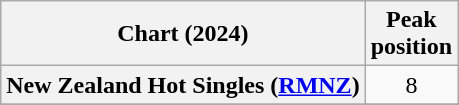<table class="wikitable sortable plainrowheaders" style="text-align:center">
<tr>
<th scope="col">Chart (2024)</th>
<th scope="col">Peak<br>position</th>
</tr>
<tr>
<th scope="row">New Zealand Hot Singles (<a href='#'>RMNZ</a>)</th>
<td>8</td>
</tr>
<tr>
</tr>
<tr>
</tr>
</table>
